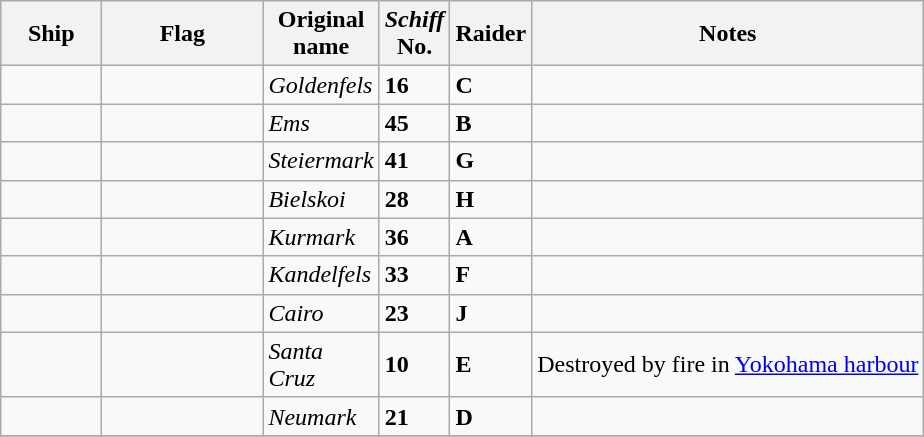<table class="wikitable sortable">
<tr>
<th scope="col" width="60px">Ship</th>
<th scope="col" width="100px">Flag</th>
<th scope="col" width="60px">Original name</th>
<th scope="col" width="10px"><em>Schiff</em> No.</th>
<th scope="col" width="10px">Raider</th>
<th>Notes</th>
</tr>
<tr>
<td align="left"></td>
<td align="left"></td>
<td align="left"><em>Goldenfels</em></td>
<td align="left"><strong>16</strong></td>
<td align="left"><strong>C</strong></td>
<td align="left"></td>
</tr>
<tr>
<td align="left"></td>
<td align="left"></td>
<td align="left"><em>Ems</em></td>
<td align="left"><strong>45</strong></td>
<td align="left"><strong>B</strong></td>
<td align="left"></td>
</tr>
<tr>
<td align="left"></td>
<td align="left"></td>
<td align="left"><em>Steiermark</em></td>
<td align="left"><strong>41</strong></td>
<td align="left"><strong>G</strong></td>
<td align="left"></td>
</tr>
<tr>
<td align="left"></td>
<td align="left"></td>
<td align="left"><em>Bielskoi</em></td>
<td align="left"><strong>28</strong></td>
<td align="left"><strong>H</strong></td>
<td align="left"></td>
</tr>
<tr>
<td align="left"></td>
<td align="left"></td>
<td align="left"><em>Kurmark</em></td>
<td align="left"><strong>36</strong></td>
<td align="left"><strong>A</strong></td>
<td align="left"></td>
</tr>
<tr>
<td align="left"></td>
<td align="left"></td>
<td align="left"><em>Kandelfels</em></td>
<td align="left"><strong>33</strong></td>
<td align="left"><strong>F</strong></td>
<td align="left"></td>
</tr>
<tr>
<td align="left"></td>
<td align="left"></td>
<td align="left"><em>Cairo</em></td>
<td align="left"><strong>23</strong></td>
<td align="left"><strong>J</strong></td>
<td align="left"></td>
</tr>
<tr>
<td align="left"><strong></strong></td>
<td align="left"></td>
<td align="left"><em>Santa Cruz</em></td>
<td align="left"><strong>10</strong></td>
<td align="left"><strong>E</strong></td>
<td align="left">Destroyed by fire in <a href='#'>Yokohama harbour</a></td>
</tr>
<tr>
<td align="left"></td>
<td align="left"></td>
<td align="left"><em>Neumark</em></td>
<td align="left"><strong>21</strong></td>
<td align="left"><strong>D</strong></td>
<td align="left"></td>
</tr>
<tr>
</tr>
</table>
